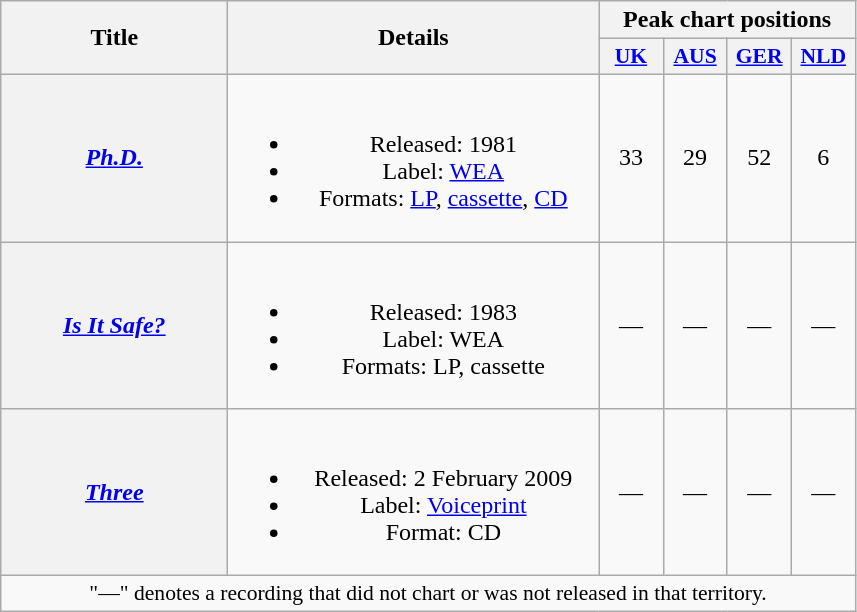<table class="wikitable plainrowheaders" style="text-align:center;">
<tr>
<th scope="col" rowspan="2" style="width:9em;">Title</th>
<th scope="col" rowspan="2" style="width:15em;">Details</th>
<th scope="col" colspan="4">Peak chart positions</th>
</tr>
<tr>
<th scope="col" style="width:2.5em;font-size:90%;"><a href='#'>UK</a><br></th>
<th scope="col" style="width:2.5em;font-size:90%;"><a href='#'>AUS</a><br></th>
<th scope="col" style="width:2.5em;font-size:90%;"><a href='#'>GER</a><br></th>
<th scope="col" style="width:2.5em;font-size:90%;"><a href='#'>NLD</a><br></th>
</tr>
<tr>
<th scope="row"><em><a href='#'>Ph.D.</a></em></th>
<td><br><ul><li>Released: 1981</li><li>Label: <a href='#'>WEA</a></li><li>Formats: <a href='#'>LP</a>, <a href='#'>cassette</a>, <a href='#'>CD</a></li></ul></td>
<td>33</td>
<td>29</td>
<td>52</td>
<td>6</td>
</tr>
<tr>
<th scope="row"><em><a href='#'>Is It Safe?</a></em></th>
<td><br><ul><li>Released: 1983</li><li>Label: WEA</li><li>Formats: LP, cassette</li></ul></td>
<td>—</td>
<td>—</td>
<td>—</td>
<td>—</td>
</tr>
<tr>
<th scope="row"><em><a href='#'>Three</a></em></th>
<td><br><ul><li>Released: 2 February 2009</li><li>Label: <a href='#'>Voiceprint</a></li><li>Format: CD</li></ul></td>
<td>—</td>
<td>—</td>
<td>—</td>
<td>—</td>
</tr>
<tr>
<td colspan="6" style="font-size:90%">"—" denotes a recording that did not chart or was not released in that territory.</td>
</tr>
</table>
